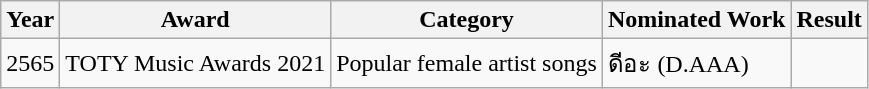<table class="wikitable">
<tr>
<th>Year</th>
<th>Award</th>
<th>Category</th>
<th>Nominated Work</th>
<th>Result</th>
</tr>
<tr>
<td>2565</td>
<td>TOTY Music Awards 2021</td>
<td>Popular female artist songs</td>
<td>ดีอะ (D.AAA)</td>
<td></td>
</tr>
</table>
